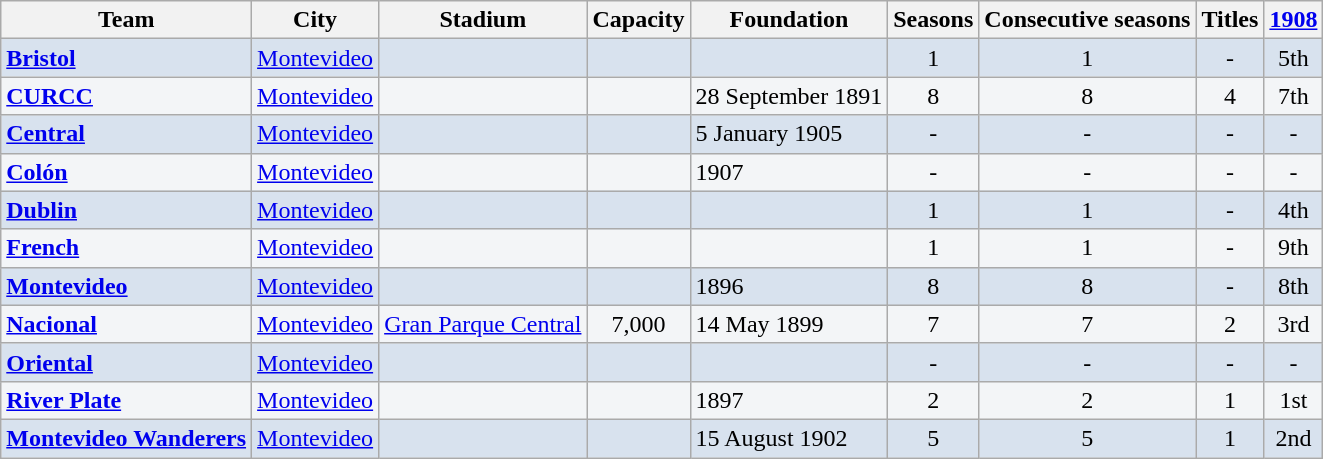<table class="wikitable">
<tr>
<th>Team</th>
<th>City</th>
<th>Stadium</th>
<th>Capacity</th>
<th>Foundation</th>
<th>Seasons</th>
<th>Consecutive seasons</th>
<th>Titles</th>
<th><a href='#'>1908</a></th>
</tr>
<tr bgcolor=#D8E2EE>
<td> <strong><a href='#'>Bristol</a></strong></td>
<td> <a href='#'>Montevideo</a></td>
<td></td>
<td align=center></td>
<td></td>
<td align=center>1</td>
<td align=center>1</td>
<td align=center>-</td>
<td align=center>5th</td>
</tr>
<tr bgcolor=#F3F5F7>
<td> <strong><a href='#'>CURCC</a></strong></td>
<td> <a href='#'>Montevideo</a></td>
<td></td>
<td align=center></td>
<td>28 September 1891</td>
<td align=center>8</td>
<td align=center>8</td>
<td align=center>4</td>
<td align=center>7th</td>
</tr>
<tr bgcolor=#D8E2EE>
<td> <strong><a href='#'>Central</a></strong></td>
<td> <a href='#'>Montevideo</a></td>
<td></td>
<td align=center></td>
<td>5 January 1905</td>
<td align=center>-</td>
<td align=center>-</td>
<td align=center>-</td>
<td align=center>-</td>
</tr>
<tr bgcolor=#F3F5F7>
<td> <strong><a href='#'>Colón</a></strong></td>
<td> <a href='#'>Montevideo</a></td>
<td></td>
<td align=center></td>
<td>1907</td>
<td align=center>-</td>
<td align=center>-</td>
<td align=center>-</td>
<td align=center>-</td>
</tr>
<tr bgcolor=#D8E2EE>
<td> <strong><a href='#'>Dublin</a></strong></td>
<td> <a href='#'>Montevideo</a></td>
<td></td>
<td align=center></td>
<td></td>
<td align=center>1</td>
<td align=center>1</td>
<td align=center>-</td>
<td align=center>4th</td>
</tr>
<tr bgcolor=#F3F5F7>
<td> <strong><a href='#'>French</a></strong></td>
<td> <a href='#'>Montevideo</a></td>
<td></td>
<td align=center></td>
<td></td>
<td align=center>1</td>
<td align=center>1</td>
<td align=center>-</td>
<td align=center>9th</td>
</tr>
<tr bgcolor=#D8E2EE>
<td> <strong><a href='#'>Montevideo</a></strong></td>
<td> <a href='#'>Montevideo</a></td>
<td></td>
<td align=center></td>
<td>1896</td>
<td align=center>8</td>
<td align=center>8</td>
<td align=center>-</td>
<td align=center>8th</td>
</tr>
<tr bgcolor=#F3F5F7>
<td> <strong><a href='#'>Nacional</a></strong></td>
<td> <a href='#'>Montevideo</a></td>
<td><a href='#'>Gran Parque Central</a></td>
<td align=center>7,000</td>
<td>14 May 1899</td>
<td align=center>7</td>
<td align=center>7</td>
<td align=center>2</td>
<td align=center>3rd</td>
</tr>
<tr bgcolor=#D8E2EE>
<td> <strong><a href='#'>Oriental</a></strong></td>
<td> <a href='#'>Montevideo</a></td>
<td></td>
<td align=center></td>
<td></td>
<td align=center>-</td>
<td align=center>-</td>
<td align=center>-</td>
<td align=center>-</td>
</tr>
<tr bgcolor=#F3F5F7>
<td> <strong><a href='#'>River Plate</a></strong></td>
<td> <a href='#'>Montevideo</a></td>
<td></td>
<td align=center></td>
<td>1897</td>
<td align=center>2</td>
<td align=center>2</td>
<td align=center>1</td>
<td align=center>1st</td>
</tr>
<tr bgcolor=#D8E2EE>
<td> <strong><a href='#'>Montevideo Wanderers</a></strong></td>
<td> <a href='#'>Montevideo</a></td>
<td></td>
<td align=center></td>
<td>15 August 1902</td>
<td align=center>5</td>
<td align=center>5</td>
<td align=center>1</td>
<td align=center>2nd</td>
</tr>
</table>
